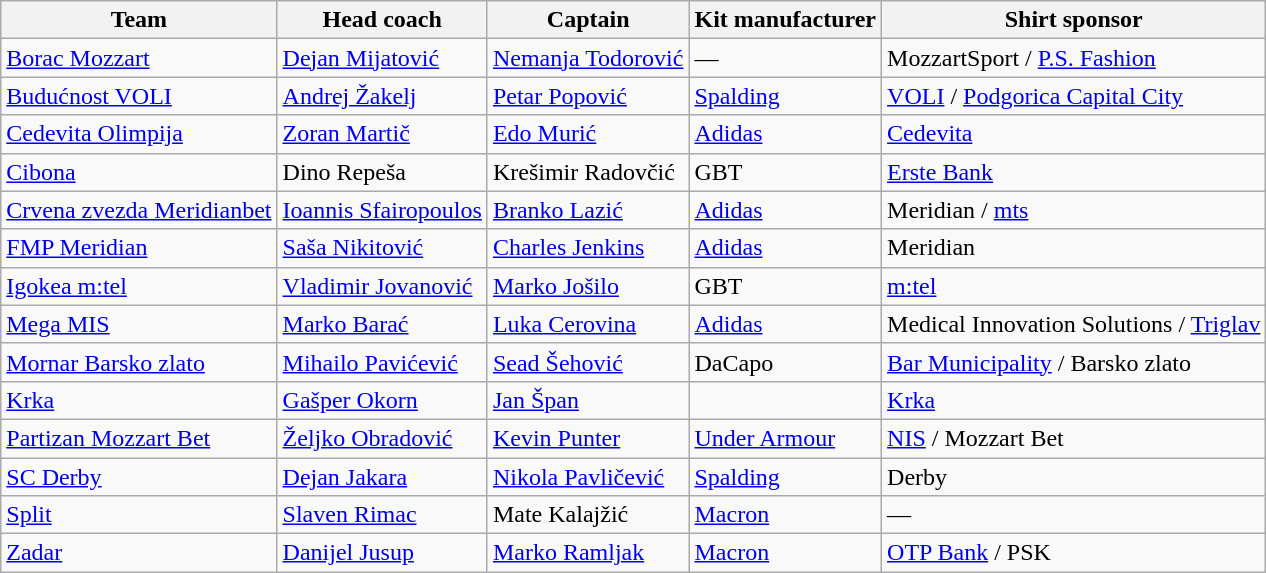<table class="wikitable sortable">
<tr>
<th>Team</th>
<th>Head coach</th>
<th>Captain</th>
<th>Kit manufacturer</th>
<th>Shirt sponsor</th>
</tr>
<tr>
<td><a href='#'>Borac Mozzart</a></td>
<td> <a href='#'>Dejan Mijatović</a></td>
<td> <a href='#'>Nemanja Todorović</a></td>
<td>—</td>
<td>MozzartSport / <a href='#'>P.S. Fashion</a></td>
</tr>
<tr>
<td><a href='#'>Budućnost VOLI</a></td>
<td> <a href='#'>Andrej Žakelj</a></td>
<td> <a href='#'>Petar Popović</a></td>
<td><a href='#'>Spalding</a></td>
<td><a href='#'>VOLI</a> / <a href='#'>Podgorica Capital City</a></td>
</tr>
<tr>
<td><a href='#'>Cedevita Olimpija</a></td>
<td> <a href='#'>Zoran Martič</a></td>
<td> <a href='#'>Edo Murić</a></td>
<td><a href='#'>Adidas</a></td>
<td><a href='#'>Cedevita</a></td>
</tr>
<tr>
<td><a href='#'>Cibona</a></td>
<td> Dino Repeša</td>
<td> Krešimir Radovčić</td>
<td>GBT</td>
<td><a href='#'>Erste Bank</a></td>
</tr>
<tr>
<td><a href='#'>Crvena zvezda Meridianbet</a></td>
<td> <a href='#'>Ioannis Sfairopoulos</a></td>
<td> <a href='#'>Branko Lazić</a></td>
<td><a href='#'>Adidas</a></td>
<td>Meridian / <a href='#'>mts</a></td>
</tr>
<tr>
<td><a href='#'>FMP Meridian</a></td>
<td> <a href='#'>Saša Nikitović</a></td>
<td> <a href='#'>Charles Jenkins</a></td>
<td><a href='#'>Adidas</a></td>
<td>Meridian</td>
</tr>
<tr>
<td><a href='#'>Igokea m:tel</a></td>
<td> <a href='#'>Vladimir Jovanović</a></td>
<td> <a href='#'>Marko Jošilo</a></td>
<td>GBT</td>
<td><a href='#'>m:tel</a></td>
</tr>
<tr>
<td><a href='#'>Mega MIS</a></td>
<td> <a href='#'>Marko Barać</a></td>
<td> <a href='#'>Luka Cerovina</a></td>
<td><a href='#'>Adidas</a></td>
<td>Medical Innovation Solutions / <a href='#'>Triglav</a></td>
</tr>
<tr>
<td><a href='#'>Mornar Barsko zlato</a></td>
<td> <a href='#'>Mihailo Pavićević</a></td>
<td> <a href='#'>Sead Šehović</a></td>
<td>DaCapo</td>
<td><a href='#'>Bar Municipality</a> / Barsko zlato</td>
</tr>
<tr>
<td><a href='#'>Krka</a></td>
<td> <a href='#'>Gašper Okorn</a></td>
<td> <a href='#'>Jan Špan</a></td>
<td></td>
<td><a href='#'>Krka</a></td>
</tr>
<tr>
<td><a href='#'>Partizan Mozzart Bet</a></td>
<td> <a href='#'>Željko Obradović</a></td>
<td> <a href='#'>Kevin Punter</a></td>
<td><a href='#'>Under Armour</a></td>
<td><a href='#'>NIS</a> / Mozzart Bet</td>
</tr>
<tr>
<td><a href='#'>SC Derby</a></td>
<td> <a href='#'>Dejan Jakara</a></td>
<td> <a href='#'>Nikola Pavličević</a></td>
<td><a href='#'>Spalding</a></td>
<td>Derby</td>
</tr>
<tr>
<td><a href='#'>Split</a></td>
<td> <a href='#'>Slaven Rimac</a></td>
<td> Mate Kalajžić</td>
<td><a href='#'>Macron</a></td>
<td>—</td>
</tr>
<tr>
<td><a href='#'>Zadar</a></td>
<td> <a href='#'>Danijel Jusup</a></td>
<td> <a href='#'>Marko Ramljak</a></td>
<td><a href='#'>Macron</a></td>
<td><a href='#'>OTP Bank</a> / PSK</td>
</tr>
</table>
